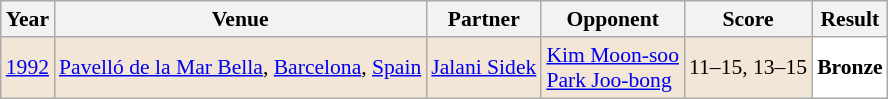<table class="sortable wikitable" style="font-size: 90%;">
<tr>
<th>Year</th>
<th>Venue</th>
<th>Partner</th>
<th>Opponent</th>
<th>Score</th>
<th>Result</th>
</tr>
<tr style="background:#F3E6D7">
<td align="center"><a href='#'>1992</a></td>
<td align="left"><a href='#'>Pavelló de la Mar Bella</a>, <a href='#'>Barcelona</a>, <a href='#'>Spain</a></td>
<td align="left"> <a href='#'>Jalani Sidek</a></td>
<td align="left"> <a href='#'>Kim Moon-soo</a> <br>  <a href='#'>Park Joo-bong</a></td>
<td align="left">11–15, 13–15</td>
<td style="text-align:left; background:white"> <strong>Bronze</strong></td>
</tr>
</table>
